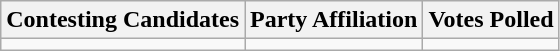<table class="wikitable sortable">
<tr>
<th>Contesting Candidates</th>
<th>Party Affiliation</th>
<th>Votes Polled</th>
</tr>
<tr>
<td></td>
<td></td>
<td></td>
</tr>
</table>
